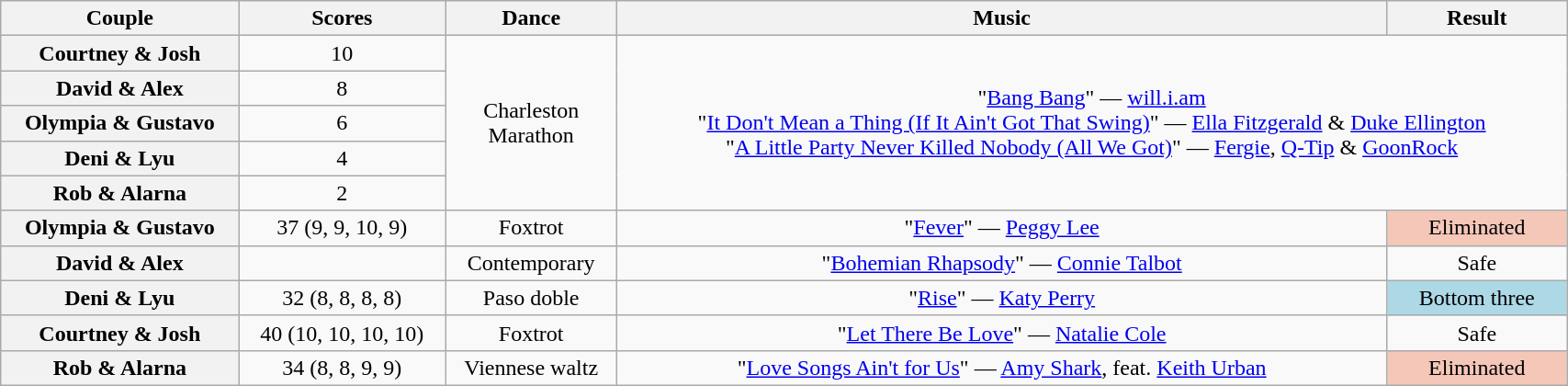<table class="wikitable sortable" style="text-align:center; width: 90%">
<tr>
<th scope="col">Couple</th>
<th scope="col">Scores</th>
<th scope="col" class="unsortable">Dance</th>
<th scope="col" class="unsortable">Music</th>
<th scope="col" class="unsortable">Result</th>
</tr>
<tr>
<th scope="row">Courtney & Josh</th>
<td>10</td>
<td rowspan="5">Charleston<br>Marathon</td>
<td colspan="2" rowspan="5">"<a href='#'>Bang Bang</a>" — <a href='#'>will.i.am</a><br>"<a href='#'>It Don't Mean a Thing (If It Ain't Got That Swing)</a>" — <a href='#'>Ella Fitzgerald</a> & <a href='#'>Duke Ellington</a><br>"<a href='#'>A Little Party Never Killed Nobody (All We Got)</a>" — <a href='#'>Fergie</a>, <a href='#'>Q-Tip</a> & <a href='#'>GoonRock</a></td>
</tr>
<tr>
<th scope="row">David & Alex</th>
<td>8</td>
</tr>
<tr>
<th scope="row">Olympia & Gustavo</th>
<td>6</td>
</tr>
<tr>
<th scope="row">Deni & Lyu</th>
<td>4</td>
</tr>
<tr>
<th scope="row">Rob & Alarna</th>
<td>2</td>
</tr>
<tr>
<th scope="row">Olympia & Gustavo</th>
<td>37 (9, 9, 10, 9)</td>
<td>Foxtrot</td>
<td>"<a href='#'>Fever</a>" — <a href='#'>Peggy Lee</a></td>
<td bgcolor="f4c7b8">Eliminated</td>
</tr>
<tr>
<th scope="row">David & Alex</th>
<td></td>
<td>Contemporary</td>
<td>"<a href='#'>Bohemian Rhapsody</a>" — <a href='#'>Connie Talbot</a></td>
<td>Safe</td>
</tr>
<tr>
<th scope="row">Deni & Lyu</th>
<td>32 (8, 8, 8, 8)</td>
<td>Paso doble</td>
<td>"<a href='#'>Rise</a>" — <a href='#'>Katy Perry</a></td>
<td bgcolor="lightblue">Bottom three</td>
</tr>
<tr>
<th scope="row">Courtney & Josh</th>
<td>40 (10, 10, 10, 10)</td>
<td>Foxtrot</td>
<td>"<a href='#'>Let There Be Love</a>" — <a href='#'>Natalie Cole</a></td>
<td>Safe</td>
</tr>
<tr>
<th scope="row">Rob & Alarna</th>
<td>34 (8, 8, 9, 9)</td>
<td>Viennese waltz</td>
<td>"<a href='#'>Love Songs Ain't for Us</a>" — <a href='#'>Amy Shark</a>, feat. <a href='#'>Keith Urban</a></td>
<td bgcolor="f4c7b8">Eliminated</td>
</tr>
</table>
